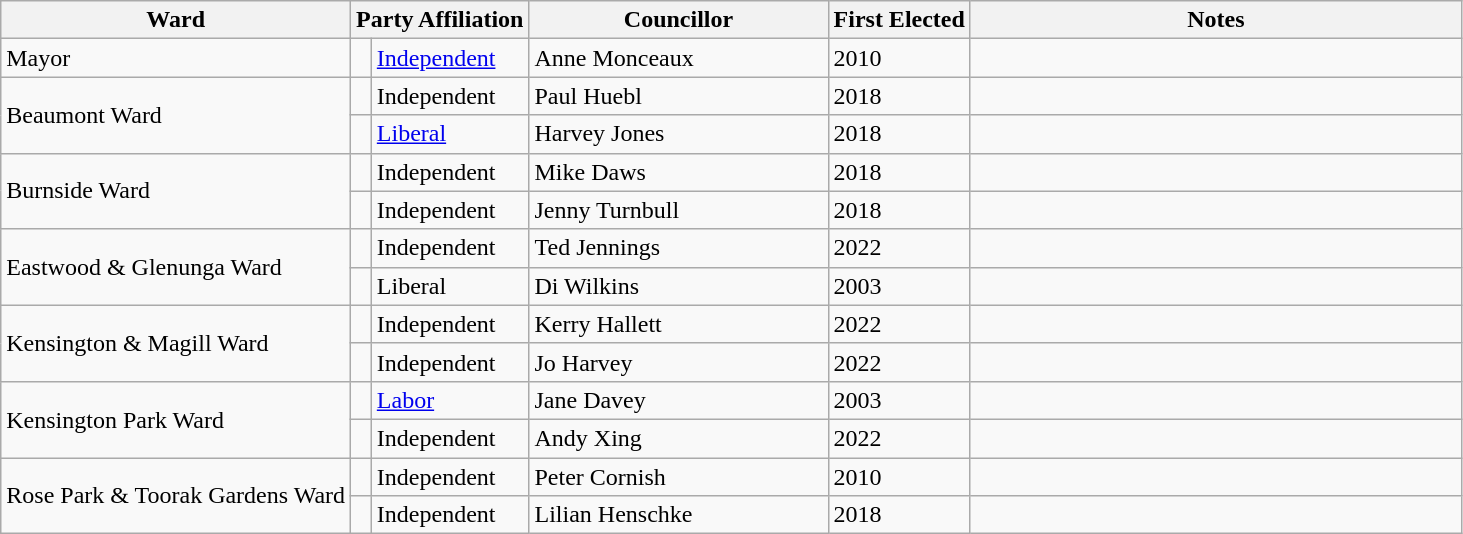<table class="wikitable">
<tr>
<th>Ward</th>
<th colspan="2">Party Affiliation</th>
<th style=width:12em>Councillor</th>
<th>First Elected</th>
<th style=width:20em>Notes</th>
</tr>
<tr>
<td>Mayor</td>
<td> </td>
<td><a href='#'>Independent</a></td>
<td>Anne Monceaux</td>
<td>2010</td>
<td></td>
</tr>
<tr>
<td rowspan="2">Beaumont Ward</td>
<td> </td>
<td>Independent</td>
<td>Paul Huebl</td>
<td>2018</td>
<td></td>
</tr>
<tr>
<td> </td>
<td><a href='#'>Liberal</a></td>
<td>Harvey Jones</td>
<td>2018</td>
<td></td>
</tr>
<tr>
<td rowspan="2">Burnside Ward</td>
<td> </td>
<td>Independent</td>
<td>Mike Daws</td>
<td>2018</td>
<td></td>
</tr>
<tr>
<td> </td>
<td>Independent</td>
<td>Jenny Turnbull</td>
<td>2018</td>
<td></td>
</tr>
<tr>
<td rowspan="2">Eastwood & Glenunga Ward</td>
<td> </td>
<td>Independent</td>
<td>Ted Jennings</td>
<td>2022</td>
<td></td>
</tr>
<tr>
<td> </td>
<td>Liberal</td>
<td>Di Wilkins</td>
<td>2003</td>
<td></td>
</tr>
<tr>
<td rowspan="2">Kensington & Magill Ward</td>
<td> </td>
<td>Independent</td>
<td>Kerry Hallett</td>
<td>2022</td>
<td></td>
</tr>
<tr>
<td> </td>
<td>Independent</td>
<td>Jo Harvey</td>
<td>2022</td>
<td></td>
</tr>
<tr>
<td rowspan="2">Kensington Park Ward</td>
<td> </td>
<td><a href='#'>Labor</a></td>
<td>Jane Davey</td>
<td>2003</td>
<td></td>
</tr>
<tr>
<td> </td>
<td>Independent</td>
<td>Andy Xing</td>
<td>2022</td>
<td></td>
</tr>
<tr>
<td rowspan="2">Rose Park & Toorak Gardens Ward</td>
<td> </td>
<td>Independent</td>
<td>Peter Cornish</td>
<td>2010</td>
<td></td>
</tr>
<tr>
<td> </td>
<td>Independent</td>
<td>Lilian Henschke</td>
<td>2018</td>
<td></td>
</tr>
</table>
